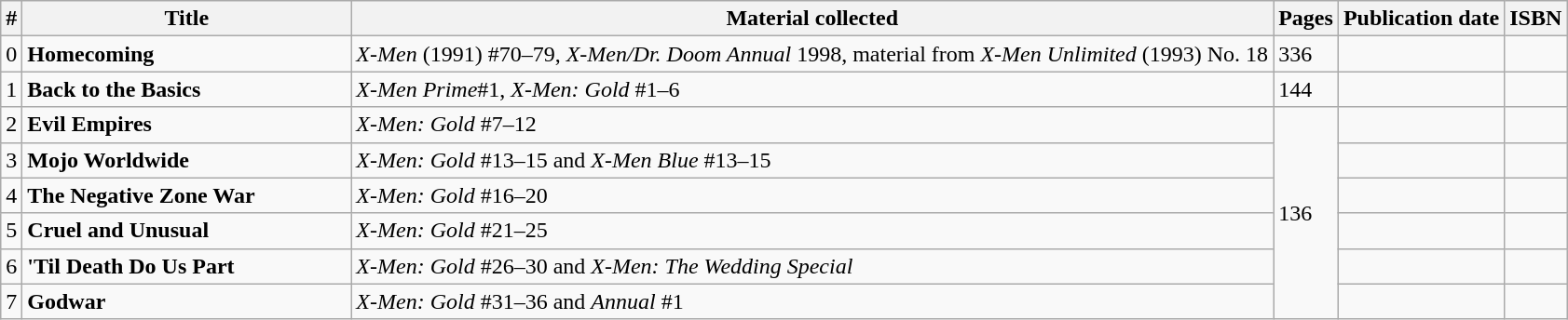<table class="wikitable">
<tr>
<th>#</th>
<th width="21%">Title</th>
<th>Material collected</th>
<th>Pages</th>
<th>Publication date</th>
<th>ISBN</th>
</tr>
<tr>
<td>0</td>
<td><strong>Homecoming</strong></td>
<td><em>X-Men</em> (1991) #70–79, <em>X-Men/Dr. Doom Annual</em> 1998, material from <em>X-Men Unlimited</em> (1993) No. 18</td>
<td>336</td>
<td></td>
<td></td>
</tr>
<tr>
<td>1</td>
<td><strong>Back to the Basics </strong></td>
<td><em>X-Men Prime</em>#1, <em>X-Men: Gold</em> #1–6</td>
<td>144</td>
<td></td>
<td></td>
</tr>
<tr>
<td>2</td>
<td><strong>Evil Empires</strong></td>
<td><em>X-Men: Gold</em> #7–12</td>
<td rowspan="6">136</td>
<td></td>
<td></td>
</tr>
<tr>
<td>3</td>
<td><strong>Mojo Worldwide</strong></td>
<td><em>X-Men: Gold</em> #13–15 and <em>X-Men Blue</em> #13–15</td>
<td></td>
<td></td>
</tr>
<tr>
<td>4</td>
<td><strong>The Negative Zone War</strong></td>
<td><em>X-Men: Gold</em> #16–20</td>
<td></td>
<td></td>
</tr>
<tr>
<td>5</td>
<td><strong>Cruel and Unusual</strong></td>
<td><em>X-Men: Gold</em> #21–25</td>
<td></td>
<td></td>
</tr>
<tr>
<td>6</td>
<td><strong>'Til Death Do Us Part</strong></td>
<td><em>X-Men: Gold</em> #26–30 and <em>X-Men: The Wedding Special</em></td>
<td></td>
<td></td>
</tr>
<tr>
<td>7</td>
<td><strong>Godwar</strong></td>
<td><em>X-Men: Gold</em> #31–36 and <em>Annual</em> #1</td>
<td></td>
<td></td>
</tr>
</table>
